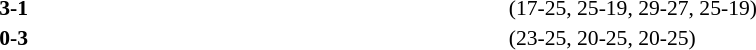<table width=100% cellspacing=1>
<tr>
<th width=20%></th>
<th width=12%></th>
<th width=20%></th>
<th width=33%></th>
<td></td>
</tr>
<tr style=font-size:90%>
<td align=right></td>
<td align=center><strong>3-1</strong></td>
<td></td>
<td>(17-25, 25-19, 29-27, 25-19)</td>
<td></td>
</tr>
<tr style=font-size:90%>
<td align=right></td>
<td align=center><strong>0-3</strong></td>
<td></td>
<td>(23-25, 20-25, 20-25)</td>
</tr>
</table>
